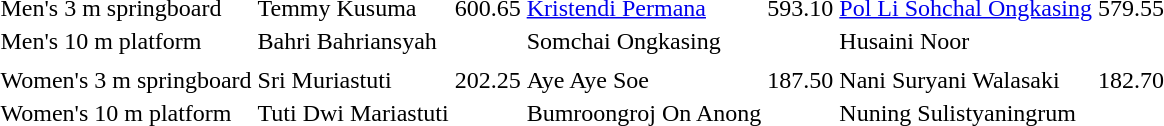<table>
<tr>
<td>Men's 3 m springboard</td>
<td> Temmy Kusuma</td>
<td>600.65</td>
<td> <a href='#'>Kristendi Permana</a></td>
<td>593.10</td>
<td> <a href='#'>Pol Li Sohchal Ongkasing</a></td>
<td>579.55</td>
</tr>
<tr>
<td>Men's 10 m platform</td>
<td> Bahri Bahriansyah</td>
<td></td>
<td> Somchai Ongkasing</td>
<td></td>
<td> Husaini Noor</td>
<td></td>
</tr>
<tr>
<td></td>
<td></td>
<td></td>
</tr>
<tr>
<td>Women's 3 m springboard</td>
<td> Sri Muriastuti</td>
<td>202.25</td>
<td> Aye Aye Soe</td>
<td>187.50</td>
<td> Nani Suryani Walasaki</td>
<td>182.70</td>
</tr>
<tr>
<td>Women's 10 m platform</td>
<td> Tuti Dwi Mariastuti</td>
<td></td>
<td> Bumroongroj On Anong</td>
<td></td>
<td> Nuning Sulistyaningrum</td>
<td></td>
</tr>
</table>
